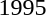<table>
<tr>
<td>1995</td>
<td></td>
<td></td>
<td><br></td>
</tr>
</table>
